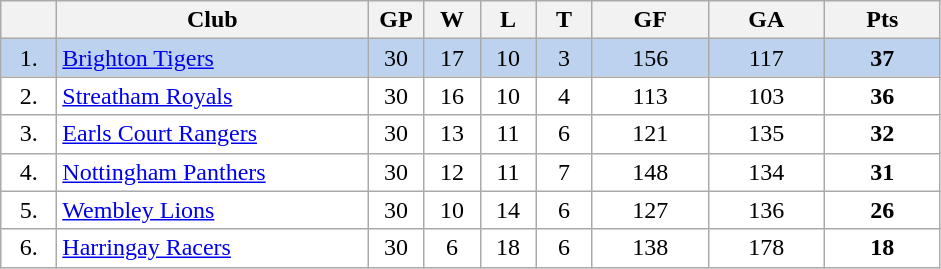<table class="wikitable">
<tr>
<th width="30"></th>
<th width="200">Club</th>
<th width="30">GP</th>
<th width="30">W</th>
<th width="30">L</th>
<th width="30">T</th>
<th width="70">GF</th>
<th width="70">GA</th>
<th width="70">Pts</th>
</tr>
<tr bgcolor="#BCD2EE" align="center">
<td>1.</td>
<td align="left"><a href='#'>Brighton Tigers</a></td>
<td>30</td>
<td>17</td>
<td>10</td>
<td>3</td>
<td>156</td>
<td>117</td>
<td><strong>37</strong></td>
</tr>
<tr bgcolor="#FFFFFF" align="center">
<td>2.</td>
<td align="left"><a href='#'>Streatham Royals</a></td>
<td>30</td>
<td>16</td>
<td>10</td>
<td>4</td>
<td>113</td>
<td>103</td>
<td><strong>36</strong></td>
</tr>
<tr bgcolor="#FFFFFF" align="center">
<td>3.</td>
<td align="left"><a href='#'>Earls Court Rangers</a></td>
<td>30</td>
<td>13</td>
<td>11</td>
<td>6</td>
<td>121</td>
<td>135</td>
<td><strong>32</strong></td>
</tr>
<tr bgcolor="#FFFFFF" align="center">
<td>4.</td>
<td align="left"><a href='#'>Nottingham Panthers</a></td>
<td>30</td>
<td>12</td>
<td>11</td>
<td>7</td>
<td>148</td>
<td>134</td>
<td><strong>31</strong></td>
</tr>
<tr bgcolor="#FFFFFF" align="center">
<td>5.</td>
<td align="left"><a href='#'>Wembley Lions</a></td>
<td>30</td>
<td>10</td>
<td>14</td>
<td>6</td>
<td>127</td>
<td>136</td>
<td><strong>26</strong></td>
</tr>
<tr bgcolor="#FFFFFF" align="center">
<td>6.</td>
<td align="left"><a href='#'>Harringay Racers</a></td>
<td>30</td>
<td>6</td>
<td>18</td>
<td>6</td>
<td>138</td>
<td>178</td>
<td><strong>18</strong></td>
</tr>
</table>
